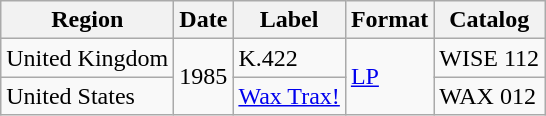<table class="wikitable">
<tr>
<th>Region</th>
<th>Date</th>
<th>Label</th>
<th>Format</th>
<th>Catalog</th>
</tr>
<tr>
<td>United Kingdom</td>
<td rowspan="2">1985</td>
<td>K.422</td>
<td rowspan="2"><a href='#'>LP</a></td>
<td>WISE 112</td>
</tr>
<tr>
<td>United States</td>
<td><a href='#'>Wax Trax!</a></td>
<td>WAX 012</td>
</tr>
</table>
